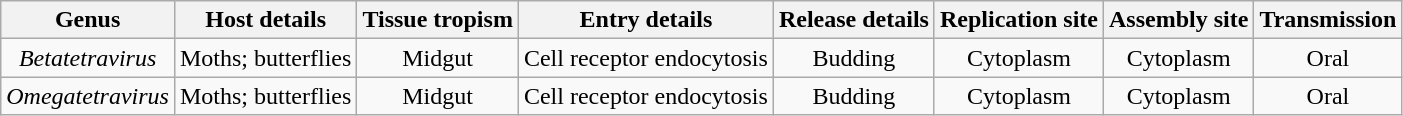<table class="wikitable sortable" style="text-align:center">
<tr>
<th>Genus</th>
<th>Host details</th>
<th>Tissue tropism</th>
<th>Entry details</th>
<th>Release details</th>
<th>Replication site</th>
<th>Assembly site</th>
<th>Transmission</th>
</tr>
<tr>
<td><em>Betatetravirus</em></td>
<td>Moths; butterflies</td>
<td>Midgut</td>
<td>Cell receptor endocytosis</td>
<td>Budding</td>
<td>Cytoplasm</td>
<td>Cytoplasm</td>
<td>Oral</td>
</tr>
<tr>
<td><em>Omegatetravirus</em></td>
<td>Moths; butterflies</td>
<td>Midgut</td>
<td>Cell receptor endocytosis</td>
<td>Budding</td>
<td>Cytoplasm</td>
<td>Cytoplasm</td>
<td>Oral</td>
</tr>
</table>
